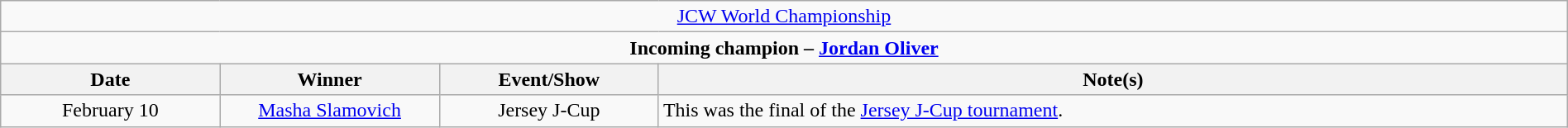<table class="wikitable" style="text-align:center; width:100%;">
<tr>
<td colspan="4" style="text-align: center;"><a href='#'>JCW World Championship</a></td>
</tr>
<tr>
<td colspan="4" style="text-align: center;"><strong>Incoming champion – <a href='#'>Jordan Oliver</a></strong></td>
</tr>
<tr>
<th width=14%>Date</th>
<th width=14%>Winner</th>
<th width=14%>Event/Show</th>
<th width=58%>Note(s)</th>
</tr>
<tr>
<td>February 10</td>
<td><a href='#'>Masha Slamovich</a></td>
<td>Jersey J-Cup<br></td>
<td align=left>This was the final of the <a href='#'>Jersey J-Cup tournament</a>.</td>
</tr>
</table>
